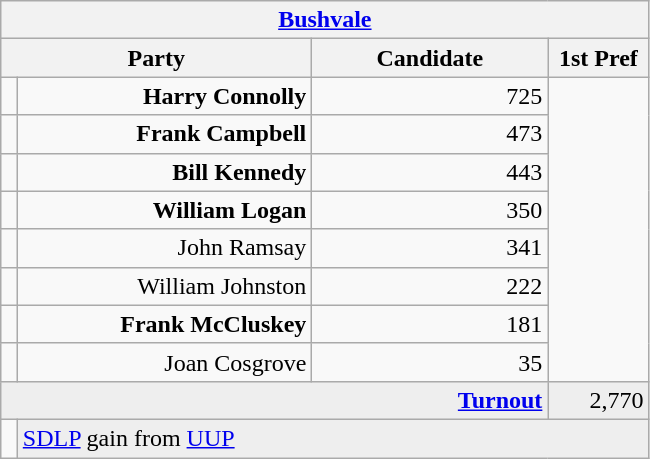<table class="wikitable">
<tr>
<th colspan="4" align="center"><a href='#'>Bushvale</a></th>
</tr>
<tr>
<th colspan="2" align="center" width=200>Party</th>
<th width=150>Candidate</th>
<th width=60>1st Pref</th>
</tr>
<tr>
<td></td>
<td align="right"><strong>Harry Connolly</strong></td>
<td align="right">725</td>
</tr>
<tr>
<td></td>
<td align="right"><strong>Frank Campbell</strong></td>
<td align="right">473</td>
</tr>
<tr>
<td></td>
<td align="right"><strong>Bill Kennedy</strong></td>
<td align="right">443</td>
</tr>
<tr>
<td></td>
<td align="right"><strong>William Logan</strong></td>
<td align="right">350</td>
</tr>
<tr>
<td></td>
<td align="right">John Ramsay</td>
<td align="right">341</td>
</tr>
<tr>
<td></td>
<td align="right">William Johnston</td>
<td align="right">222</td>
</tr>
<tr>
<td></td>
<td align="right"><strong>Frank McCluskey</strong></td>
<td align="right">181</td>
</tr>
<tr>
<td></td>
<td align="right">Joan Cosgrove</td>
<td align="right">35</td>
</tr>
<tr bgcolor="EEEEEE">
<td colspan=3 align="right"><strong><a href='#'>Turnout</a></strong></td>
<td align="right">2,770</td>
</tr>
<tr>
<td bgcolor=></td>
<td colspan=3 bgcolor="EEEEEE"><a href='#'>SDLP</a> gain from <a href='#'>UUP</a></td>
</tr>
</table>
